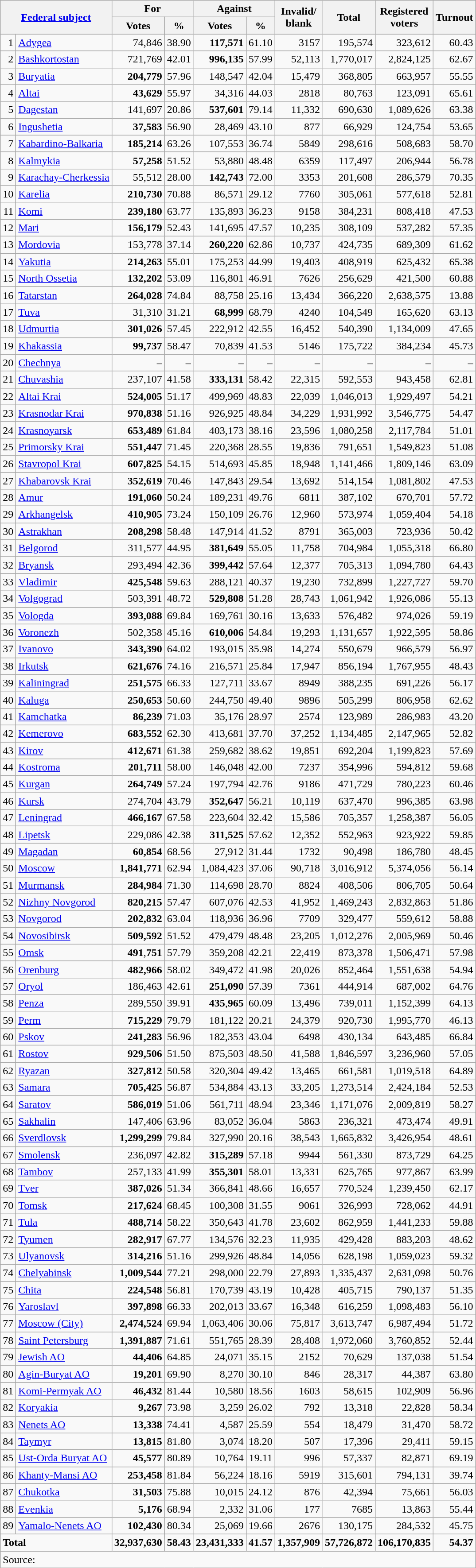<table class="wikitable sortable" style=text-align:right>
<tr>
<th rowspan=2 colspan=2><a href='#'>Federal subject</a></th>
<th colspan=2>For</th>
<th colspan=2>Against</th>
<th rowspan=2>Invalid/<br>blank</th>
<th rowspan=2>Total</th>
<th rowspan=2>Registered<br>voters</th>
<th rowspan=2>Turnout</th>
</tr>
<tr>
<th>Votes</th>
<th>%</th>
<th>Votes</th>
<th>%</th>
</tr>
<tr>
<td>1</td>
<td align=left><a href='#'>Adygea</a></td>
<td>74,846</td>
<td>38.90</td>
<td><strong>117,571</strong></td>
<td>61.10</td>
<td>3157</td>
<td>195,574</td>
<td>323,612</td>
<td>60.43</td>
</tr>
<tr>
<td>2</td>
<td align=left><a href='#'>Bashkortostan</a></td>
<td>721,769</td>
<td>42.01</td>
<td><strong>996,135</strong></td>
<td>57.99</td>
<td>52,113</td>
<td>1,770,017</td>
<td>2,824,125</td>
<td>62.67</td>
</tr>
<tr>
<td>3</td>
<td align=left><a href='#'>Buryatia</a></td>
<td><strong>204,779</strong></td>
<td>57.96</td>
<td>148,547</td>
<td>42.04</td>
<td>15,479</td>
<td>368,805</td>
<td>663,957</td>
<td>55.55</td>
</tr>
<tr>
<td>4</td>
<td align=left><a href='#'>Altai</a></td>
<td><strong>43,629</strong></td>
<td>55.97</td>
<td>34,316</td>
<td>44.03</td>
<td>2818</td>
<td>80,763</td>
<td>123,091</td>
<td>65.61</td>
</tr>
<tr>
<td>5</td>
<td align=left><a href='#'>Dagestan</a></td>
<td>141,697</td>
<td>20.86</td>
<td><strong>537,601</strong></td>
<td>79.14</td>
<td>11,332</td>
<td>690,630</td>
<td>1,089,626</td>
<td>63.38</td>
</tr>
<tr>
<td>6</td>
<td align=left><a href='#'>Ingushetia</a></td>
<td><strong>37,583</strong></td>
<td>56.90</td>
<td>28,469</td>
<td>43.10</td>
<td>877</td>
<td>66,929</td>
<td>124,754</td>
<td>53.65</td>
</tr>
<tr>
<td>7</td>
<td align=left><a href='#'>Kabardino-Balkaria</a></td>
<td><strong>185,214</strong></td>
<td>63.26</td>
<td>107,553</td>
<td>36.74</td>
<td>5849</td>
<td>298,616</td>
<td>508,683</td>
<td>58.70</td>
</tr>
<tr>
<td>8</td>
<td align=left><a href='#'>Kalmykia</a></td>
<td><strong>57,258</strong></td>
<td>51.52</td>
<td>53,880</td>
<td>48.48</td>
<td>6359</td>
<td>117,497</td>
<td>206,944</td>
<td>56.78</td>
</tr>
<tr>
<td>9</td>
<td align=left><a href='#'>Karachay-Cherkessia</a></td>
<td>55,512</td>
<td>28.00</td>
<td><strong>142,743</strong></td>
<td>72.00</td>
<td>3353</td>
<td>201,608</td>
<td>286,579</td>
<td>70.35</td>
</tr>
<tr>
<td>10</td>
<td align=left><a href='#'>Karelia</a></td>
<td><strong>210,730</strong></td>
<td>70.88</td>
<td>86,571</td>
<td>29.12</td>
<td>7760</td>
<td>305,061</td>
<td>577,618</td>
<td>52.81</td>
</tr>
<tr>
<td>11</td>
<td align=left><a href='#'>Komi</a></td>
<td><strong>239,180</strong></td>
<td>63.77</td>
<td>135,893</td>
<td>36.23</td>
<td>9158</td>
<td>384,231</td>
<td>808,418</td>
<td>47.53</td>
</tr>
<tr>
<td>12</td>
<td align=left><a href='#'>Mari</a></td>
<td><strong>156,179</strong></td>
<td>52.43</td>
<td>141,695</td>
<td>47.57</td>
<td>10,235</td>
<td>308,109</td>
<td>537,282</td>
<td>57.35</td>
</tr>
<tr>
<td>13</td>
<td align=left><a href='#'>Mordovia</a></td>
<td>153,778</td>
<td>37.14</td>
<td><strong>260,220</strong></td>
<td>62.86</td>
<td>10,737</td>
<td>424,735</td>
<td>689,309</td>
<td>61.62</td>
</tr>
<tr>
<td>14</td>
<td align=left><a href='#'>Yakutia</a></td>
<td><strong>214,263</strong></td>
<td>55.01</td>
<td>175,253</td>
<td>44.99</td>
<td>19,403</td>
<td>408,919</td>
<td>625,432</td>
<td>65.38</td>
</tr>
<tr>
<td>15</td>
<td align=left><a href='#'>North Ossetia</a></td>
<td><strong>132,202</strong></td>
<td>53.09</td>
<td>116,801</td>
<td>46.91</td>
<td>7626</td>
<td>256,629</td>
<td>421,500</td>
<td>60.88</td>
</tr>
<tr>
<td>16</td>
<td align=left><a href='#'>Tatarstan</a></td>
<td><strong>264,028</strong></td>
<td>74.84</td>
<td>88,758</td>
<td>25.16</td>
<td>13,434</td>
<td>366,220</td>
<td>2,638,575</td>
<td>13.88</td>
</tr>
<tr>
<td>17</td>
<td align=left><a href='#'>Tuva</a></td>
<td>31,310</td>
<td>31.21</td>
<td><strong>68,999</strong></td>
<td>68.79</td>
<td>4240</td>
<td>104,549</td>
<td>165,620</td>
<td>63.13</td>
</tr>
<tr>
<td>18</td>
<td align=left><a href='#'>Udmurtia</a></td>
<td><strong>301,026</strong></td>
<td>57.45</td>
<td>222,912</td>
<td>42.55</td>
<td>16,452</td>
<td>540,390</td>
<td>1,134,009</td>
<td>47.65</td>
</tr>
<tr>
<td>19</td>
<td align=left><a href='#'>Khakassia</a></td>
<td><strong>99,737</strong></td>
<td>58.47</td>
<td>70,839</td>
<td>41.53</td>
<td>5146</td>
<td>175,722</td>
<td>384,234</td>
<td>45.73</td>
</tr>
<tr>
<td>20</td>
<td align=left><a href='#'>Chechnya</a></td>
<td>–</td>
<td>–</td>
<td>–</td>
<td>–</td>
<td>–</td>
<td>–</td>
<td>–</td>
<td>–</td>
</tr>
<tr>
<td>21</td>
<td align=left><a href='#'>Chuvashia</a></td>
<td>237,107</td>
<td>41.58</td>
<td><strong>333,131</strong></td>
<td>58.42</td>
<td>22,315</td>
<td>592,553</td>
<td>943,458</td>
<td>62.81</td>
</tr>
<tr>
<td>22</td>
<td align=left><a href='#'>Altai Krai</a></td>
<td><strong>524,005</strong></td>
<td>51.17</td>
<td>499,969</td>
<td>48.83</td>
<td>22,039</td>
<td>1,046,013</td>
<td>1,929,497</td>
<td>54.21</td>
</tr>
<tr>
<td>23</td>
<td align=left><a href='#'>Krasnodar Krai</a></td>
<td><strong>970,838</strong></td>
<td>51.16</td>
<td>926,925</td>
<td>48.84</td>
<td>34,229</td>
<td>1,931,992</td>
<td>3,546,775</td>
<td>54.47</td>
</tr>
<tr>
<td>24</td>
<td align=left><a href='#'>Krasnoyarsk</a></td>
<td><strong>653,489</strong></td>
<td>61.84</td>
<td>403,173</td>
<td>38.16</td>
<td>23,596</td>
<td>1,080,258</td>
<td>2,117,784</td>
<td>51.01</td>
</tr>
<tr>
<td>25</td>
<td align=left><a href='#'>Primorsky Krai</a></td>
<td><strong>551,447</strong></td>
<td>71.45</td>
<td>220,368</td>
<td>28.55</td>
<td>19,836</td>
<td>791,651</td>
<td>1,549,823</td>
<td>51.08</td>
</tr>
<tr>
<td>26</td>
<td align=left><a href='#'>Stavropol Krai</a></td>
<td><strong>607,825</strong></td>
<td>54.15</td>
<td>514,693</td>
<td>45.85</td>
<td>18,948</td>
<td>1,141,466</td>
<td>1,809,146</td>
<td>63.09</td>
</tr>
<tr>
<td>27</td>
<td align=left><a href='#'>Khabarovsk Krai</a></td>
<td><strong>352,619</strong></td>
<td>70.46</td>
<td>147,843</td>
<td>29.54</td>
<td>13,692</td>
<td>514,154</td>
<td>1,081,802</td>
<td>47.53</td>
</tr>
<tr>
<td>28</td>
<td align=left><a href='#'>Amur</a></td>
<td><strong>191,060</strong></td>
<td>50.24</td>
<td>189,231</td>
<td>49.76</td>
<td>6811</td>
<td>387,102</td>
<td>670,701</td>
<td>57.72</td>
</tr>
<tr>
<td>29</td>
<td align=left><a href='#'>Arkhangelsk</a></td>
<td><strong>410,905</strong></td>
<td>73.24</td>
<td>150,109</td>
<td>26.76</td>
<td>12,960</td>
<td>573,974</td>
<td>1,059,404</td>
<td>54.18</td>
</tr>
<tr>
<td>30</td>
<td align=left><a href='#'>Astrakhan</a></td>
<td><strong>208,298</strong></td>
<td>58.48</td>
<td>147,914</td>
<td>41.52</td>
<td>8791</td>
<td>365,003</td>
<td>723,936</td>
<td>50.42</td>
</tr>
<tr>
<td>31</td>
<td align=left><a href='#'>Belgorod</a></td>
<td>311,577</td>
<td>44.95</td>
<td><strong>381,649</strong></td>
<td>55.05</td>
<td>11,758</td>
<td>704,984</td>
<td>1,055,318</td>
<td>66.80</td>
</tr>
<tr>
<td>32</td>
<td align=left><a href='#'>Bryansk</a></td>
<td>293,494</td>
<td>42.36</td>
<td><strong>399,442</strong></td>
<td>57.64</td>
<td>12,377</td>
<td>705,313</td>
<td>1,094,780</td>
<td>64.43</td>
</tr>
<tr>
<td>33</td>
<td align=left><a href='#'>Vladimir</a></td>
<td><strong>425,548</strong></td>
<td>59.63</td>
<td>288,121</td>
<td>40.37</td>
<td>19,230</td>
<td>732,899</td>
<td>1,227,727</td>
<td>59.70</td>
</tr>
<tr>
<td>34</td>
<td align=left><a href='#'>Volgograd</a></td>
<td>503,391</td>
<td>48.72</td>
<td><strong>529,808</strong></td>
<td>51.28</td>
<td>28,743</td>
<td>1,061,942</td>
<td>1,926,086</td>
<td>55.13</td>
</tr>
<tr>
<td>35</td>
<td align=left><a href='#'>Vologda</a></td>
<td><strong>393,088</strong></td>
<td>69.84</td>
<td>169,761</td>
<td>30.16</td>
<td>13,633</td>
<td>576,482</td>
<td>974,026</td>
<td>59.19</td>
</tr>
<tr>
<td>36</td>
<td align=left><a href='#'>Voronezh</a></td>
<td>502,358</td>
<td>45.16</td>
<td><strong>610,006</strong></td>
<td>54.84</td>
<td>19,293</td>
<td>1,131,657</td>
<td>1,922,595</td>
<td>58.86</td>
</tr>
<tr>
<td>37</td>
<td align=left><a href='#'>Ivanovo</a></td>
<td><strong>343,390</strong></td>
<td>64.02</td>
<td>193,015</td>
<td>35.98</td>
<td>14,274</td>
<td>550,679</td>
<td>966,579</td>
<td>56.97</td>
</tr>
<tr>
<td>38</td>
<td align=left><a href='#'>Irkutsk</a></td>
<td><strong>621,676</strong></td>
<td>74.16</td>
<td>216,571</td>
<td>25.84</td>
<td>17,947</td>
<td>856,194</td>
<td>1,767,955</td>
<td>48.43</td>
</tr>
<tr>
<td>39</td>
<td align=left><a href='#'>Kaliningrad</a></td>
<td><strong>251,575</strong></td>
<td>66.33</td>
<td>127,711</td>
<td>33.67</td>
<td>8949</td>
<td>388,235</td>
<td>691,226</td>
<td>56.17</td>
</tr>
<tr>
<td>40</td>
<td align=left><a href='#'>Kaluga</a></td>
<td><strong>250,653</strong></td>
<td>50.60</td>
<td>244,750</td>
<td>49.40</td>
<td>9896</td>
<td>505,299</td>
<td>806,958</td>
<td>62.62</td>
</tr>
<tr>
<td>41</td>
<td align=left><a href='#'>Kamchatka</a></td>
<td><strong>86,239</strong></td>
<td>71.03</td>
<td>35,176</td>
<td>28.97</td>
<td>2574</td>
<td>123,989</td>
<td>286,983</td>
<td>43.20</td>
</tr>
<tr>
<td>42</td>
<td align=left><a href='#'>Kemerovo</a></td>
<td><strong>683,552</strong></td>
<td>62.30</td>
<td>413,681</td>
<td>37.70</td>
<td>37,252</td>
<td>1,134,485</td>
<td>2,147,965</td>
<td>52.82</td>
</tr>
<tr>
<td>43</td>
<td align=left><a href='#'>Kirov</a></td>
<td><strong>412,671</strong></td>
<td>61.38</td>
<td>259,682</td>
<td>38.62</td>
<td>19,851</td>
<td>692,204</td>
<td>1,199,823</td>
<td>57.69</td>
</tr>
<tr>
<td>44</td>
<td align=left><a href='#'>Kostroma</a></td>
<td><strong>201,711</strong></td>
<td>58.00</td>
<td>146,048</td>
<td>42.00</td>
<td>7237</td>
<td>354,996</td>
<td>594,812</td>
<td>59.68</td>
</tr>
<tr>
<td>45</td>
<td align=left><a href='#'>Kurgan</a></td>
<td><strong>264,749</strong></td>
<td>57.24</td>
<td>197,794</td>
<td>42.76</td>
<td>9186</td>
<td>471,729</td>
<td>780,223</td>
<td>60.46</td>
</tr>
<tr>
<td>46</td>
<td align=left><a href='#'>Kursk</a></td>
<td>274,704</td>
<td>43.79</td>
<td><strong>352,647</strong></td>
<td>56.21</td>
<td>10,119</td>
<td>637,470</td>
<td>996,385</td>
<td>63.98</td>
</tr>
<tr>
<td>47</td>
<td align=left><a href='#'>Leningrad</a></td>
<td><strong>466,167</strong></td>
<td>67.58</td>
<td>223,604</td>
<td>32.42</td>
<td>15,586</td>
<td>705,357</td>
<td>1,258,387</td>
<td>56.05</td>
</tr>
<tr>
<td>48</td>
<td align=left><a href='#'>Lipetsk</a></td>
<td>229,086</td>
<td>42.38</td>
<td><strong>311,525</strong></td>
<td>57.62</td>
<td>12,352</td>
<td>552,963</td>
<td>923,922</td>
<td>59.85</td>
</tr>
<tr>
<td>49</td>
<td align=left><a href='#'>Magadan</a></td>
<td><strong>60,854</strong></td>
<td>68.56</td>
<td>27,912</td>
<td>31.44</td>
<td>1732</td>
<td>90,498</td>
<td>186,780</td>
<td>48.45</td>
</tr>
<tr>
<td>50</td>
<td align=left><a href='#'>Moscow</a></td>
<td><strong>1,841,771</strong></td>
<td>62.94</td>
<td>1,084,423</td>
<td>37.06</td>
<td>90,718</td>
<td>3,016,912</td>
<td>5,374,056</td>
<td>56.14</td>
</tr>
<tr>
<td>51</td>
<td align=left><a href='#'>Murmansk</a></td>
<td><strong>284,984</strong></td>
<td>71.30</td>
<td>114,698</td>
<td>28.70</td>
<td>8824</td>
<td>408,506</td>
<td>806,705</td>
<td>50.64</td>
</tr>
<tr>
<td>52</td>
<td align=left><a href='#'>Nizhny Novgorod</a></td>
<td><strong>820,215</strong></td>
<td>57.47</td>
<td>607,076</td>
<td>42.53</td>
<td>41,952</td>
<td>1,469,243</td>
<td>2,832,863</td>
<td>51.86</td>
</tr>
<tr>
<td>53</td>
<td align=left><a href='#'>Novgorod</a></td>
<td><strong>202,832</strong></td>
<td>63.04</td>
<td>118,936</td>
<td>36.96</td>
<td>7709</td>
<td>329,477</td>
<td>559,612</td>
<td>58.88</td>
</tr>
<tr>
<td>54</td>
<td align=left><a href='#'>Novosibirsk</a></td>
<td><strong>509,592</strong></td>
<td>51.52</td>
<td>479,479</td>
<td>48.48</td>
<td>23,205</td>
<td>1,012,276</td>
<td>2,005,969</td>
<td>50.46</td>
</tr>
<tr>
<td>55</td>
<td align=left><a href='#'>Omsk</a></td>
<td><strong>491</strong>,<strong>751</strong></td>
<td>57.79</td>
<td>359,208</td>
<td>42.21</td>
<td>22,419</td>
<td>873,378</td>
<td>1,506,471</td>
<td>57.98</td>
</tr>
<tr>
<td>56</td>
<td align=left><a href='#'>Orenburg</a></td>
<td><strong>482,966</strong></td>
<td>58.02</td>
<td>349,472</td>
<td>41.98</td>
<td>20,026</td>
<td>852,464</td>
<td>1,551,638</td>
<td>54.94</td>
</tr>
<tr>
<td>57</td>
<td align=left><a href='#'>Oryol</a></td>
<td>186,463</td>
<td>42.61</td>
<td><strong>251,090</strong></td>
<td>57.39</td>
<td>7361</td>
<td>444,914</td>
<td>687,002</td>
<td>64.76</td>
</tr>
<tr>
<td>58</td>
<td align=left><a href='#'>Penza</a></td>
<td>289,550</td>
<td>39.91</td>
<td><strong>435</strong>,<strong>965</strong></td>
<td>60.09</td>
<td>13,496</td>
<td>739,011</td>
<td>1,152,399</td>
<td>64.13</td>
</tr>
<tr>
<td>59</td>
<td align=left><a href='#'>Perm</a></td>
<td><strong>715,229</strong></td>
<td>79.79</td>
<td>181,122</td>
<td>20.21</td>
<td>24,379</td>
<td>920,730</td>
<td>1,995,770</td>
<td>46.13</td>
</tr>
<tr>
<td>60</td>
<td align=left><a href='#'>Pskov</a></td>
<td><strong>241,283</strong></td>
<td>56.96</td>
<td>182,353</td>
<td>43.04</td>
<td>6498</td>
<td>430,134</td>
<td>643,485</td>
<td>66.84</td>
</tr>
<tr>
<td>61</td>
<td align=left><a href='#'>Rostov</a></td>
<td><strong>929,506</strong></td>
<td>51.50</td>
<td>875,503</td>
<td>48.50</td>
<td>41,588</td>
<td>1,846,597</td>
<td>3,236,960</td>
<td>57.05</td>
</tr>
<tr>
<td>62</td>
<td align=left><a href='#'>Ryazan</a></td>
<td><strong>327,812</strong></td>
<td>50.58</td>
<td>320,304</td>
<td>49.42</td>
<td>13,465</td>
<td>661,581</td>
<td>1,019,518</td>
<td>64.89</td>
</tr>
<tr>
<td>63</td>
<td align=left><a href='#'>Samara</a></td>
<td><strong>705,425</strong></td>
<td>56.87</td>
<td>534,884</td>
<td>43.13</td>
<td>33,205</td>
<td>1,273,514</td>
<td>2,424,184</td>
<td>52.53</td>
</tr>
<tr>
<td>64</td>
<td align=left><a href='#'>Saratov</a></td>
<td><strong>586,019</strong></td>
<td>51.06</td>
<td>561,711</td>
<td>48.94</td>
<td>23,346</td>
<td>1,171,076</td>
<td>2,009,819</td>
<td>58.27</td>
</tr>
<tr>
<td>65</td>
<td align=left><a href='#'>Sakhalin</a></td>
<td>147,406</td>
<td>63.96</td>
<td>83,052</td>
<td>36.04</td>
<td>5863</td>
<td>236,321</td>
<td>473,474</td>
<td>49.91</td>
</tr>
<tr>
<td>66</td>
<td align=left><a href='#'>Sverdlovsk</a></td>
<td><strong>1,299,299</strong></td>
<td>79.84</td>
<td>327,990</td>
<td>20.16</td>
<td>38,543</td>
<td>1,665,832</td>
<td>3,426,954</td>
<td>48.61</td>
</tr>
<tr>
<td>67</td>
<td align=left><a href='#'>Smolensk</a></td>
<td>236,097</td>
<td>42.82</td>
<td><strong>315,289</strong></td>
<td>57.18</td>
<td>9944</td>
<td>561,330</td>
<td>873,729</td>
<td>64.25</td>
</tr>
<tr>
<td>68</td>
<td align=left><a href='#'>Tambov</a></td>
<td>257,133</td>
<td>41.99</td>
<td><strong>355,301</strong></td>
<td>58.01</td>
<td>13,331</td>
<td>625,765</td>
<td>977,867</td>
<td>63.99</td>
</tr>
<tr>
<td>69</td>
<td align=left><a href='#'>Tver</a></td>
<td><strong>387,026</strong></td>
<td>51.34</td>
<td>366,841</td>
<td>48.66</td>
<td>16,657</td>
<td>770,524</td>
<td>1,239,450</td>
<td>62.17</td>
</tr>
<tr>
<td>70</td>
<td align=left><a href='#'>Tomsk</a></td>
<td><strong>217,624</strong></td>
<td>68.45</td>
<td>100,308</td>
<td>31.55</td>
<td>9061</td>
<td>326,993</td>
<td>728,062</td>
<td>44.91</td>
</tr>
<tr>
<td>71</td>
<td align=left><a href='#'>Tula</a></td>
<td><strong>488,714</strong></td>
<td>58.22</td>
<td>350,643</td>
<td>41.78</td>
<td>23,602</td>
<td>862,959</td>
<td>1,441,233</td>
<td>59.88</td>
</tr>
<tr>
<td>72</td>
<td align=left><a href='#'>Tyumen</a></td>
<td><strong>282,917</strong></td>
<td>67.77</td>
<td>134,576</td>
<td>32.23</td>
<td>11,935</td>
<td>429,428</td>
<td>883,203</td>
<td>48.62</td>
</tr>
<tr>
<td>73</td>
<td align=left><a href='#'>Ulyanovsk</a></td>
<td><strong>314,216</strong></td>
<td>51.16</td>
<td>299,926</td>
<td>48.84</td>
<td>14,056</td>
<td>628,198</td>
<td>1,059,023</td>
<td>59.32</td>
</tr>
<tr>
<td>74</td>
<td align=left><a href='#'>Chelyabinsk</a></td>
<td><strong>1,009,544</strong></td>
<td>77.21</td>
<td>298,000</td>
<td>22.79</td>
<td>27,893</td>
<td>1,335,437</td>
<td>2,631,098</td>
<td>50.76</td>
</tr>
<tr>
<td>75</td>
<td align=left><a href='#'>Chita</a></td>
<td><strong>224,548</strong></td>
<td>56.81</td>
<td>170,739</td>
<td>43.19</td>
<td>10,428</td>
<td>405,715</td>
<td>790,137</td>
<td>51.35</td>
</tr>
<tr>
<td>76</td>
<td align=left><a href='#'>Yaroslavl</a></td>
<td><strong>397,898</strong></td>
<td>66.33</td>
<td>202,013</td>
<td>33.67</td>
<td>16,348</td>
<td>616,259</td>
<td>1,098,483</td>
<td>56.10</td>
</tr>
<tr>
<td>77</td>
<td align=left><a href='#'>Moscow (City)</a></td>
<td><strong>2,474,524</strong></td>
<td>69.94</td>
<td>1,063,406</td>
<td>30.06</td>
<td>75,817</td>
<td>3,613,747</td>
<td>6,987,494</td>
<td>51.72</td>
</tr>
<tr>
<td>78</td>
<td align=left><a href='#'>Saint Petersburg</a></td>
<td><strong>1,391,887</strong></td>
<td>71.61</td>
<td>551,765</td>
<td>28.39</td>
<td>28,408</td>
<td>1,972,060</td>
<td>3,760,852</td>
<td>52.44</td>
</tr>
<tr>
<td>79</td>
<td align=left><a href='#'>Jewish AO</a></td>
<td><strong>44,406</strong></td>
<td>64.85</td>
<td>24,071</td>
<td>35.15</td>
<td>2152</td>
<td>70,629</td>
<td>137,038</td>
<td>51.54</td>
</tr>
<tr>
<td>80</td>
<td align=left><a href='#'>Agin-Buryat AO</a></td>
<td><strong>19,201</strong></td>
<td>69.90</td>
<td>8,270</td>
<td>30.10</td>
<td>846</td>
<td>28,317</td>
<td>44,387</td>
<td>63.80</td>
</tr>
<tr>
<td>81</td>
<td align=left><a href='#'>Komi-Permyak AO</a></td>
<td><strong>46,432</strong></td>
<td>81.44</td>
<td>10,580</td>
<td>18.56</td>
<td>1603</td>
<td>58,615</td>
<td>102,909</td>
<td>56.96</td>
</tr>
<tr>
<td>82</td>
<td align=left><a href='#'>Koryakia</a></td>
<td><strong>9,267</strong></td>
<td>73.98</td>
<td>3,259</td>
<td>26.02</td>
<td>792</td>
<td>13,318</td>
<td>22,828</td>
<td>58.34</td>
</tr>
<tr>
<td>83</td>
<td align=left><a href='#'>Nenets AO</a></td>
<td><strong>13,338</strong></td>
<td>74.41</td>
<td>4,587</td>
<td>25.59</td>
<td>554</td>
<td>18,479</td>
<td>31,470</td>
<td>58.72</td>
</tr>
<tr>
<td>84</td>
<td align=left><a href='#'>Taymyr</a></td>
<td><strong>13,815</strong></td>
<td>81.80</td>
<td>3,074</td>
<td>18.20</td>
<td>507</td>
<td>17,396</td>
<td>29,411</td>
<td>59.15</td>
</tr>
<tr>
<td>85</td>
<td align=left><a href='#'>Ust-Orda Buryat AO</a></td>
<td><strong>45,577</strong></td>
<td>80.89</td>
<td>10,764</td>
<td>19.11</td>
<td>996</td>
<td>57,337</td>
<td>82,871</td>
<td>69.19</td>
</tr>
<tr>
<td>86</td>
<td align=left><a href='#'>Khanty-Mansi AO</a></td>
<td><strong>253,458</strong></td>
<td>81.84</td>
<td>56,224</td>
<td>18.16</td>
<td>5919</td>
<td>315,601</td>
<td>794,131</td>
<td>39.74</td>
</tr>
<tr>
<td>87</td>
<td align=left><a href='#'>Chukotka</a></td>
<td><strong>31,503</strong></td>
<td>75.88</td>
<td>10,015</td>
<td>24.12</td>
<td>876</td>
<td>42,394</td>
<td>75,661</td>
<td>56.03</td>
</tr>
<tr>
<td>88</td>
<td align=left><a href='#'>Evenkia</a></td>
<td><strong>5,176</strong></td>
<td>68.94</td>
<td>2,332</td>
<td>31.06</td>
<td>177</td>
<td>7685</td>
<td>13,863</td>
<td>55.44</td>
</tr>
<tr>
<td>89</td>
<td align=left><a href='#'>Yamalo-Nenets AO</a></td>
<td><strong>102,430</strong></td>
<td>80.34</td>
<td>25,069</td>
<td>19.66</td>
<td>2676</td>
<td>130,175</td>
<td>284,532</td>
<td>45.75</td>
</tr>
<tr style=font-weight:bold>
<td align=left colspan=2>Total</td>
<td>32,937,630</td>
<td>58.43</td>
<td>23,431,333</td>
<td>41.57</td>
<td>1,357,909</td>
<td>57,726,872</td>
<td>106,170,835</td>
<td>54.37</td>
</tr>
<tr>
<td align=left colspan=10>Source: </td>
</tr>
</table>
